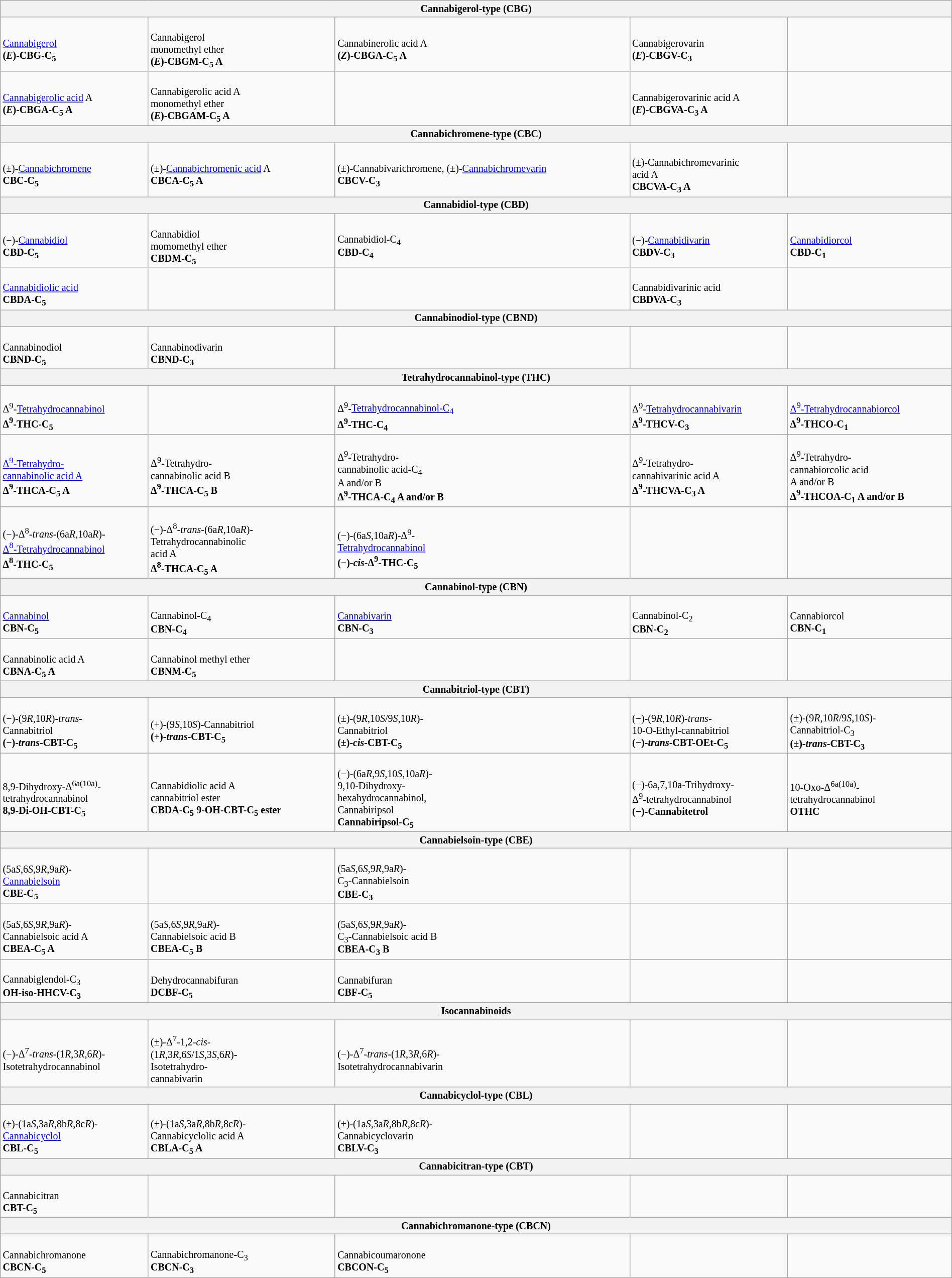<table class="wikitable mw-collapsible mw-expanded" style="font-size:smaller; width:100%">
<tr>
<th colspan="5">Cannabigerol-type (CBG)</th>
</tr>
<tr>
<td><br><a href='#'>Cannabigerol</a><br><strong>(<em>E</em>)-CBG-C<sub>5</sub></strong></td>
<td><br>Cannabigerol<br>monomethyl ether<br><strong>(<em>E</em>)-CBGM-C<sub>5</sub> A</strong></td>
<td><br>Cannabinerolic acid A<br><strong>(<em>Z</em>)-CBGA-C<sub>5</sub> A</strong></td>
<td><br>Cannabigerovarin<br><strong>(<em>E</em>)-CBGV-C<sub>3</sub></strong></td>
<td></td>
</tr>
<tr>
<td><br><a href='#'>Cannabigerolic acid</a> A<br><strong>(<em>E</em>)-CBGA-C<sub>5</sub> A</strong></td>
<td><br>Cannabigerolic acid A<br>monomethyl ether<br><strong>(<em>E</em>)-CBGAM-C<sub>5</sub> A</strong></td>
<td></td>
<td><br>Cannabigerovarinic acid A<br><strong>(<em>E</em>)-CBGVA-C<sub>3</sub> A</strong></td>
<td></td>
</tr>
<tr>
<th colspan="5">Cannabichromene-type (CBC)</th>
</tr>
<tr>
<td><br>(±)-<a href='#'>Cannabichromene</a><br><strong>CBC-C<sub>5</sub></strong></td>
<td><br>(±)-<a href='#'>Cannabichromenic acid</a> A<br><strong>CBCA-C<sub>5</sub> A</strong></td>
<td><br>(±)-Cannabivarichromene, (±)-<a href='#'>Cannabichromevarin</a><br><strong>CBCV-C<sub>3</sub></strong></td>
<td><br>(±)-Cannabichromevarinic<br>acid A<br><strong>CBCVA-C<sub>3</sub> A</strong></td>
<td></td>
</tr>
<tr>
<th colspan="5">Cannabidiol-type (CBD)</th>
</tr>
<tr>
<td><br>(−)-<a href='#'>Cannabidiol</a><br><strong>CBD-C<sub>5</sub></strong></td>
<td><br>Cannabidiol<br>momomethyl ether<br><strong>CBDM-C<sub>5</sub></strong></td>
<td><br>Cannabidiol-C<sub>4</sub><br><strong>CBD-C<sub>4</sub></strong></td>
<td><br>(−)-<a href='#'>Cannabidivarin</a><br><strong>CBDV-C<sub>3</sub></strong></td>
<td><br><a href='#'>Cannabidiorcol</a><br><strong>CBD-C<sub>1</sub></strong></td>
</tr>
<tr>
<td><br><a href='#'>Cannabidiolic acid</a><br><strong>CBDA-C<sub>5</sub></strong></td>
<td></td>
<td></td>
<td><br>Cannabidivarinic acid<br><strong>CBDVA-C<sub>3</sub></strong></td>
<td></td>
</tr>
<tr>
<th colspan="5">Cannabinodiol-type (CBND)</th>
</tr>
<tr>
<td><br>Cannabinodiol<br><strong>CBND-C<sub>5</sub></strong></td>
<td><br>Cannabinodivarin<br><strong>CBND-C<sub>3</sub></strong></td>
<td></td>
<td></td>
<td></td>
</tr>
<tr>
<th colspan="5">Tetrahydrocannabinol-type (THC)</th>
</tr>
<tr>
<td><br>Δ<sup>9</sup>-<a href='#'>Tetrahydrocannabinol</a><br><strong>Δ<sup>9</sup>-THC-C<sub>5</sub></strong></td>
<td></td>
<td><br>Δ<sup>9</sup>-<a href='#'>Tetrahydrocannabinol-C<sub>4</sub></a><br><strong>Δ<sup>9</sup>-THC-C<sub>4</sub></strong></td>
<td><br>Δ<sup>9</sup>-<a href='#'>Tetrahydrocannabivarin</a><br><strong>Δ<sup>9</sup>-THCV-C<sub>3</sub></strong></td>
<td><br><a href='#'>Δ<sup>9</sup>-Tetrahydrocannabiorcol</a><br><strong>Δ<sup>9</sup>-THCO-C<sub>1</sub></strong></td>
</tr>
<tr>
<td><br><a href='#'>Δ<sup>9</sup>-Tetrahydro-<br>cannabinolic acid A</a><br><strong>Δ<sup>9</sup>-THCA-C<sub>5</sub> A</strong></td>
<td><br>Δ<sup>9</sup>-Tetrahydro-<br>cannabinolic acid B<br><strong>Δ<sup>9</sup>-THCA-C<sub>5</sub> B</strong></td>
<td><br>Δ<sup>9</sup>-Tetrahydro-<br>cannabinolic acid-C<sub>4</sub><br>A and/or B<br><strong>Δ<sup>9</sup>-THCA-C<sub>4</sub> A and/or B</strong></td>
<td><br>Δ<sup>9</sup>-Tetrahydro-<br>cannabivarinic acid A<br><strong>Δ<sup>9</sup>-THCVA-C<sub>3</sub> A</strong></td>
<td><br>Δ<sup>9</sup>-Tetrahydro-<br>cannabiorcolic acid<br>A and/or B<br><strong>Δ<sup>9</sup>-THCOA-C<sub>1</sub> A and/or B</strong></td>
</tr>
<tr>
<td><br>(−)-Δ<sup>8</sup>-<em>trans</em>-(6a<em>R</em>,10a<em>R</em>)-<br><a href='#'>Δ<sup>8</sup>-Tetrahydrocannabinol</a><br><strong>Δ<sup>8</sup>-THC-C<sub>5</sub></strong></td>
<td><br>(−)-Δ<sup>8</sup>-<em>trans</em>-(6a<em>R</em>,10a<em>R</em>)-<br>Tetrahydrocannabinolic<br>acid A<br><strong>Δ<sup>8</sup>-THCA-C<sub>5</sub> A</strong></td>
<td><br>(−)-(6a<em>S</em>,10a<em>R</em>)-Δ<sup>9</sup>-<br><a href='#'>Tetrahydrocannabinol</a><br><strong>(−)-<em>cis</em>-Δ<sup>9</sup>-THC-C<sub>5</sub></strong></td>
<td></td>
<td></td>
</tr>
<tr>
<th colspan="5">Cannabinol-type (CBN)</th>
</tr>
<tr>
<td><br><a href='#'>Cannabinol</a><br><strong>CBN-C<sub>5</sub></strong></td>
<td><br>Cannabinol-C<sub>4</sub><br><strong>CBN-C<sub>4</sub></strong></td>
<td><br><a href='#'>Cannabivarin</a><br><strong>CBN-C<sub>3</sub></strong></td>
<td><br>Cannabinol-C<sub>2</sub><br><strong>CBN-C<sub>2</sub></strong></td>
<td><br>Cannabiorcol<br><strong>CBN-C<sub>1</sub></strong></td>
</tr>
<tr>
<td><br>Cannabinolic acid A<br><strong>CBNA-C<sub>5</sub> A</strong></td>
<td><br>Cannabinol methyl ether<br><strong>CBNM-C<sub>5</sub></strong></td>
<td></td>
<td></td>
<td></td>
</tr>
<tr>
<th colspan="5">Cannabitriol-type (CBT)</th>
</tr>
<tr>
<td><br>(−)-(9<em>R</em>,10<em>R</em>)-<em>trans</em>-<br>Cannabitriol<br><strong>(−)-<em>trans</em>-CBT-C<sub>5</sub></strong></td>
<td><br>(+)-(9<em>S</em>,10<em>S</em>)-Cannabitriol<br><strong>(+)-<em>trans</em>-CBT-C<sub>5</sub></strong></td>
<td><br>(±)-(9<em>R</em>,10<em>S</em>/9<em>S</em>,10<em>R</em>)-<br>Cannabitriol<br><strong>(±)-<em>cis</em>-CBT-C<sub>5</sub></strong></td>
<td><br>(−)-(9<em>R</em>,10<em>R</em>)-<em>trans</em>-<br>10-O-Ethyl-cannabitriol<br><strong>(−)-<em>trans</em>-CBT-OEt-C<sub>5</sub></strong></td>
<td><br>(±)-(9<em>R</em>,10<em>R</em>/9<em>S</em>,10<em>S</em>)-<br>Cannabitriol-C<sub>3</sub><br><strong>(±)-<em>trans</em>-CBT-C<sub>3</sub></strong></td>
</tr>
<tr>
<td><br>8,9-Dihydroxy-Δ<sup>6a(10a)</sup>-<br>tetrahydrocannabinol<br><strong>8,9-Di-OH-CBT-C<sub>5</sub></strong></td>
<td><br>Cannabidiolic acid A<br>cannabitriol ester<br><strong>CBDA-C<sub>5</sub> 9-OH-CBT-C<sub>5</sub> ester</strong></td>
<td><br>(−)-(6a<em>R</em>,9<em>S</em>,10<em>S</em>,10a<em>R</em>)-<br>9,10-Dihydroxy-<br>hexahydrocannabinol,<br>Cannabiripsol<br><strong>Cannabiripsol-C<sub>5</sub></strong></td>
<td><br>(−)-6a,7,10a-Trihydroxy-<br>Δ<sup>9</sup>-tetrahydrocannabinol<br><strong>(−)-Cannabitetrol</strong></td>
<td><br>10-Oxo-Δ<sup>6a(10a)</sup>-<br>tetrahydrocannabinol<br><strong>OTHC</strong></td>
</tr>
<tr>
<th colspan="5">Cannabielsoin-type (CBE)</th>
</tr>
<tr>
<td><br>(5a<em>S</em>,6<em>S</em>,9<em>R</em>,9a<em>R</em>)-<br><a href='#'>Cannabielsoin</a><br><strong>CBE-C<sub>5</sub></strong></td>
<td></td>
<td><br>(5a<em>S</em>,6<em>S</em>,9<em>R</em>,9a<em>R</em>)-<br>C<sub>3</sub>-Cannabielsoin<br><strong>CBE-C<sub>3</sub></strong></td>
<td></td>
<td></td>
</tr>
<tr>
<td><br>(5a<em>S</em>,6<em>S</em>,9<em>R</em>,9a<em>R</em>)-<br>Cannabielsoic acid A<br><strong>CBEA-C<sub>5</sub> A</strong></td>
<td><br>(5a<em>S</em>,6<em>S</em>,9<em>R</em>,9a<em>R</em>)-<br>Cannabielsoic acid B<br><strong>CBEA-C<sub>5</sub> B</strong></td>
<td><br>(5a<em>S</em>,6<em>S</em>,9<em>R</em>,9a<em>R</em>)-<br>C<sub>3</sub>-Cannabielsoic acid B<br><strong>CBEA-C<sub>3</sub> B</strong></td>
<td></td>
<td></td>
</tr>
<tr>
<td><br>Cannabiglendol-C<sub>3</sub><br><strong>OH-iso-HHCV-C<sub>3</sub></strong></td>
<td><br>Dehydrocannabifuran<br><strong>DCBF-C<sub>5</sub></strong></td>
<td><br>Cannabifuran<br><strong>CBF-C<sub>5</sub></strong></td>
<td></td>
<td></td>
</tr>
<tr>
<th colspan="5">Isocannabinoids</th>
</tr>
<tr>
<td><br>(−)-Δ<sup>7</sup>-<em>trans</em>-(1<em>R</em>,3<em>R</em>,6<em>R</em>)-<br>Isotetrahydrocannabinol</td>
<td><br>(±)-Δ<sup>7</sup>-1,2-<em>cis</em>-<br>(1<em>R</em>,3<em>R</em>,6<em>S</em>/1<em>S</em>,3<em>S</em>,6<em>R</em>)-<br>Isotetrahydro-<br>cannabivarin</td>
<td><br>(−)-Δ<sup>7</sup>-<em>trans</em>-(1<em>R</em>,3<em>R</em>,6<em>R</em>)-<br>Isotetrahydrocannabivarin</td>
<td></td>
<td></td>
</tr>
<tr>
<th colspan="5">Cannabicyclol-type (CBL)</th>
</tr>
<tr>
<td><br>(±)-(1a<em>S</em>,3a<em>R</em>,8b<em>R</em>,8c<em>R</em>)-<br><a href='#'>Cannabicyclol</a><br><strong>CBL-C<sub>5</sub></strong></td>
<td><br>(±)-(1a<em>S</em>,3a<em>R</em>,8b<em>R</em>,8c<em>R</em>)-<br>Cannabicyclolic acid A<br><strong>CBLA-C<sub>5</sub> A</strong></td>
<td><br>(±)-(1a<em>S</em>,3a<em>R</em>,8b<em>R</em>,8c<em>R</em>)-<br>Cannabicyclovarin<br><strong>CBLV-C<sub>3</sub></strong></td>
<td></td>
<td></td>
</tr>
<tr>
<th colspan="5">Cannabicitran-type (CBT)</th>
</tr>
<tr>
<td><br>Cannabicitran<br><strong>CBT-C<sub>5</sub></strong></td>
<td></td>
<td></td>
<td></td>
<td></td>
</tr>
<tr>
<th colspan="5">Cannabichromanone-type (CBCN)</th>
</tr>
<tr>
<td><br>Cannabichromanone<br><strong>CBCN-C<sub>5</sub></strong></td>
<td><br>Cannabichromanone-C<sub>3</sub><br><strong>CBCN-C<sub>3</sub></strong></td>
<td><br>Cannabicoumaronone<br><strong>CBCON-C<sub>5</sub></strong></td>
<td></td>
<td></td>
</tr>
</table>
